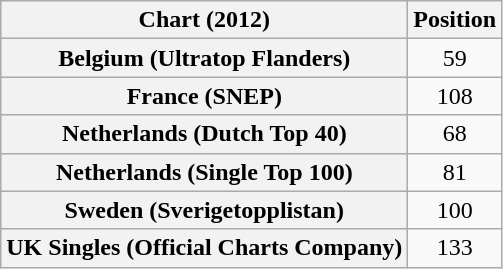<table class="wikitable plainrowheaders sortable" style="text-align:center">
<tr>
<th scope="col">Chart (2012)</th>
<th scope="col">Position</th>
</tr>
<tr>
<th scope="row">Belgium (Ultratop Flanders)</th>
<td>59</td>
</tr>
<tr>
<th scope="row">France (SNEP)</th>
<td>108</td>
</tr>
<tr>
<th scope="row">Netherlands (Dutch Top 40)</th>
<td>68</td>
</tr>
<tr>
<th scope="row">Netherlands (Single Top 100)</th>
<td>81</td>
</tr>
<tr>
<th scope="row">Sweden (Sverigetopplistan)</th>
<td>100</td>
</tr>
<tr>
<th scope="row">UK Singles (Official Charts Company)</th>
<td>133</td>
</tr>
</table>
